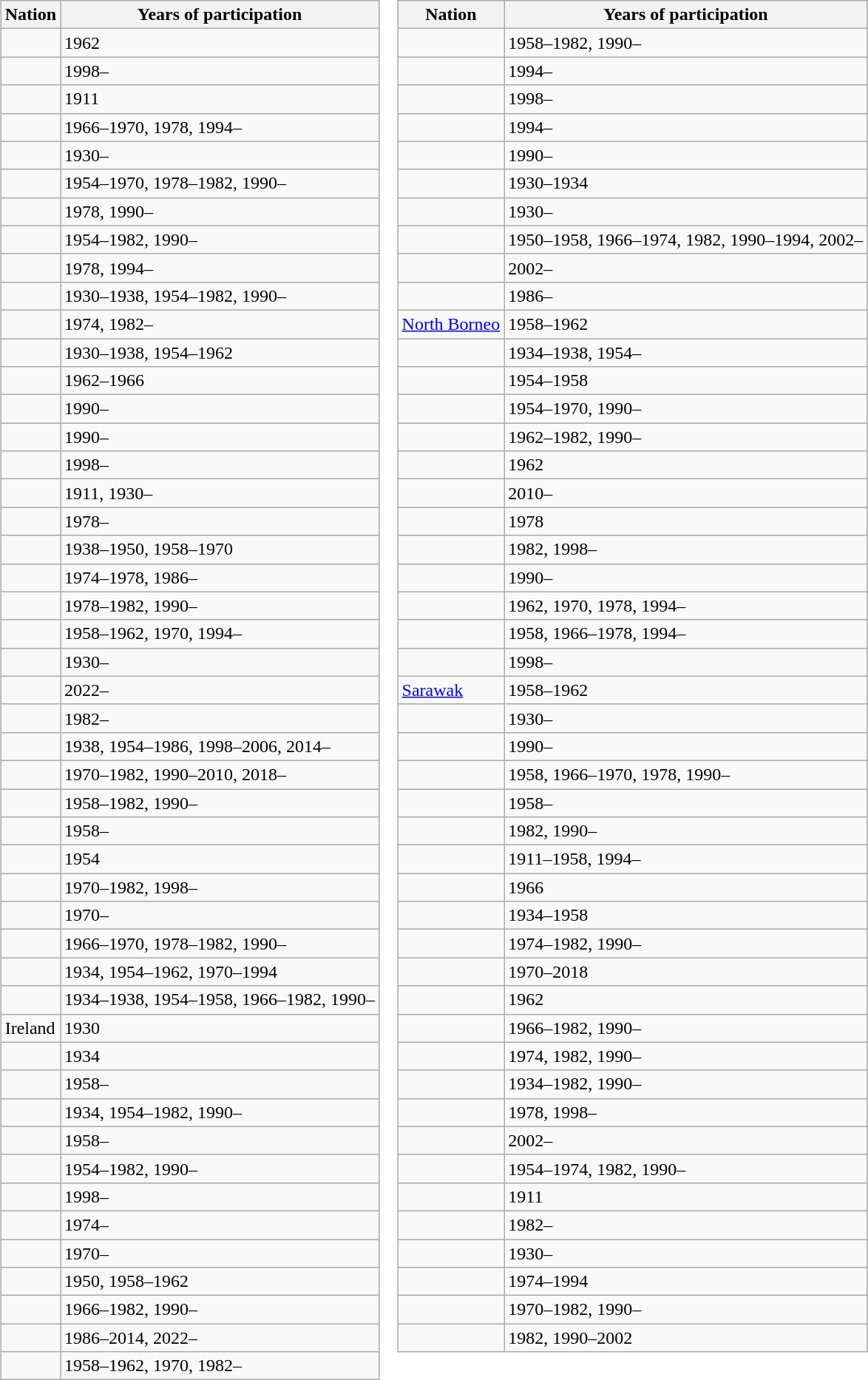<table cellspacing="0" cellpadding="0" style="margin:1em auto;">
<tr>
<td valign="top"><br><table class="wikitable sortable">
<tr>
<th>Nation</th>
<th>Years of participation</th>
</tr>
<tr>
<td></td>
<td>1962</td>
</tr>
<tr>
<td></td>
<td>1998–</td>
</tr>
<tr>
<td></td>
<td>1911</td>
</tr>
<tr>
<td></td>
<td>1966–1970, 1978, 1994–</td>
</tr>
<tr>
<td></td>
<td>1930–</td>
</tr>
<tr>
<td></td>
<td>1954–1970, 1978–1982, 1990–</td>
</tr>
<tr>
<td></td>
<td>1978, 1990–</td>
</tr>
<tr>
<td></td>
<td>1954–1982, 1990–</td>
</tr>
<tr>
<td></td>
<td>1978, 1994–</td>
</tr>
<tr>
<td></td>
<td>1930–1938, 1954–1982, 1990–</td>
</tr>
<tr>
<td></td>
<td>1974, 1982–</td>
</tr>
<tr>
<td></td>
<td>1930–1938, 1954–1962</td>
</tr>
<tr>
<td></td>
<td>1962–1966</td>
</tr>
<tr>
<td></td>
<td>1990–</td>
</tr>
<tr>
<td></td>
<td>1990–</td>
</tr>
<tr>
<td></td>
<td>1998–</td>
</tr>
<tr>
<td></td>
<td>1911, 1930–</td>
</tr>
<tr>
<td></td>
<td>1978–</td>
</tr>
<tr>
<td></td>
<td>1938–1950, 1958–1970</td>
</tr>
<tr>
<td></td>
<td>1974–1978, 1986–</td>
</tr>
<tr>
<td></td>
<td>1978–1982, 1990–</td>
</tr>
<tr>
<td></td>
<td>1958–1962, 1970, 1994–</td>
</tr>
<tr>
<td></td>
<td>1930–</td>
</tr>
<tr>
<td></td>
<td>2022–</td>
</tr>
<tr>
<td></td>
<td>1982–</td>
</tr>
<tr>
<td></td>
<td>1938, 1954–1986, 1998–2006, 2014–</td>
</tr>
<tr>
<td></td>
<td>1970–1982, 1990–2010, 2018–</td>
</tr>
<tr>
<td></td>
<td>1958–1982, 1990–</td>
</tr>
<tr>
<td></td>
<td>1958–</td>
</tr>
<tr>
<td></td>
<td>1954</td>
</tr>
<tr>
<td></td>
<td>1970–1982, 1998–</td>
</tr>
<tr>
<td></td>
<td>1970–</td>
</tr>
<tr>
<td></td>
<td>1966–1970, 1978–1982, 1990–</td>
</tr>
<tr>
<td></td>
<td>1934, 1954–1962, 1970–1994</td>
</tr>
<tr>
<td></td>
<td>1934–1938, 1954–1958, 1966–1982, 1990–</td>
</tr>
<tr>
<td> Ireland</td>
<td>1930</td>
</tr>
<tr>
<td></td>
<td>1934</td>
</tr>
<tr>
<td></td>
<td>1958–</td>
</tr>
<tr>
<td></td>
<td>1934, 1954–1982, 1990–</td>
</tr>
<tr>
<td></td>
<td>1958–</td>
</tr>
<tr>
<td></td>
<td>1954–1982, 1990–</td>
</tr>
<tr>
<td></td>
<td>1998–</td>
</tr>
<tr>
<td></td>
<td>1974–</td>
</tr>
<tr>
<td></td>
<td>1970–</td>
</tr>
<tr>
<td></td>
<td>1950, 1958–1962</td>
</tr>
<tr>
<td></td>
<td>1966–1982, 1990–</td>
</tr>
<tr>
<td></td>
<td>1986–2014, 2022–</td>
</tr>
<tr>
<td></td>
<td>1958–1962, 1970, 1982–</td>
</tr>
</table>
</td>
<td valign="top"><br><table class="wikitable sortable">
<tr>
<th>Nation</th>
<th>Years of participation</th>
</tr>
<tr>
<td></td>
<td>1958–1982, 1990–</td>
</tr>
<tr>
<td></td>
<td>1994–</td>
</tr>
<tr>
<td></td>
<td>1998–</td>
</tr>
<tr>
<td></td>
<td>1994–</td>
</tr>
<tr>
<td></td>
<td>1990–</td>
</tr>
<tr>
<td></td>
<td>1930–1934</td>
</tr>
<tr>
<td></td>
<td>1930–</td>
</tr>
<tr>
<td></td>
<td>1950–1958, 1966–1974, 1982, 1990–1994, 2002–</td>
</tr>
<tr>
<td></td>
<td>2002–</td>
</tr>
<tr>
<td></td>
<td>1986–</td>
</tr>
<tr>
<td> <a href='#'>North Borneo</a></td>
<td>1958–1962</td>
</tr>
<tr>
<td></td>
<td>1934–1938, 1954–</td>
</tr>
<tr>
<td></td>
<td>1954–1958</td>
</tr>
<tr>
<td></td>
<td>1954–1970, 1990–</td>
</tr>
<tr>
<td></td>
<td>1962–1982, 1990–</td>
</tr>
<tr>
<td></td>
<td>1962</td>
</tr>
<tr>
<td></td>
<td>2010–</td>
</tr>
<tr>
<td></td>
<td>1978</td>
</tr>
<tr>
<td></td>
<td>1982, 1998–</td>
</tr>
<tr>
<td></td>
<td>1990–</td>
</tr>
<tr>
<td></td>
<td>1962, 1970, 1978, 1994–</td>
</tr>
<tr>
<td></td>
<td>1958, 1966–1978, 1994–</td>
</tr>
<tr>
<td></td>
<td>1998–</td>
</tr>
<tr>
<td> <a href='#'>Sarawak</a></td>
<td>1958–1962</td>
</tr>
<tr>
<td></td>
<td>1930–</td>
</tr>
<tr>
<td></td>
<td>1990–</td>
</tr>
<tr>
<td></td>
<td>1958, 1966–1970, 1978, 1990–</td>
</tr>
<tr>
<td></td>
<td>1958–</td>
</tr>
<tr>
<td></td>
<td>1982, 1990–</td>
</tr>
<tr>
<td></td>
<td>1911–1958, 1994–</td>
</tr>
<tr>
<td></td>
<td>1966</td>
</tr>
<tr>
<td></td>
<td>1934–1958</td>
</tr>
<tr>
<td></td>
<td>1974–1982, 1990–</td>
</tr>
<tr>
<td></td>
<td>1970–2018</td>
</tr>
<tr>
<td></td>
<td>1962</td>
</tr>
<tr>
<td></td>
<td>1966–1982, 1990–</td>
</tr>
<tr>
<td></td>
<td>1974, 1982, 1990–</td>
</tr>
<tr>
<td></td>
<td>1934–1982, 1990–</td>
</tr>
<tr>
<td></td>
<td>1978, 1998–</td>
</tr>
<tr>
<td></td>
<td>2002–</td>
</tr>
<tr>
<td></td>
<td>1954–1974, 1982, 1990–</td>
</tr>
<tr>
<td></td>
<td>1911</td>
</tr>
<tr>
<td></td>
<td>1982–</td>
</tr>
<tr>
<td></td>
<td>1930–</td>
</tr>
<tr>
<td></td>
<td>1974–1994</td>
</tr>
<tr>
<td></td>
<td>1970–1982, 1990–</td>
</tr>
<tr>
<td></td>
<td>1982, 1990–2002</td>
</tr>
</table>
</td>
</tr>
</table>
